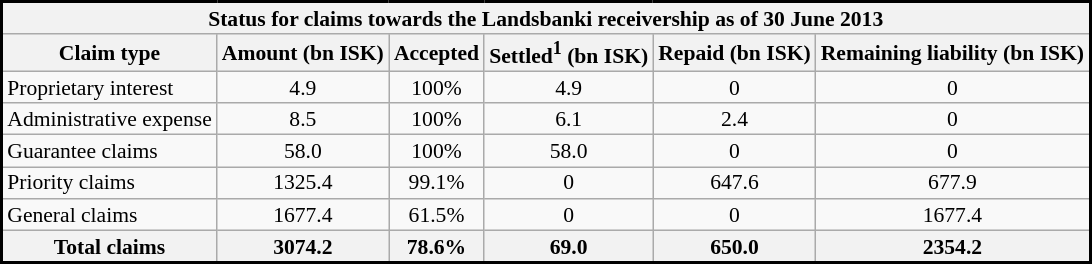<table class="wikitable" style="border-collapse:collapse; font-size:90%; line-height:1.0; border:2px solid; text-align:center">
<tr>
<th colspan="6">Status for claims towards the Landsbanki receivership as of 30 June 2013</th>
</tr>
<tr>
<th>Claim type</th>
<th>Amount (bn ISK)</th>
<th>Accepted</th>
<th>Settled<sup>1</sup> (bn ISK)</th>
<th>Repaid (bn ISK)</th>
<th>Remaining liability (bn ISK)</th>
</tr>
<tr align=center>
<td align=left>Proprietary interest</td>
<td>4.9</td>
<td>100%</td>
<td>4.9</td>
<td>0</td>
<td>0</td>
</tr>
<tr align=center>
<td align=left>Administrative expense</td>
<td>8.5</td>
<td>100%</td>
<td>6.1</td>
<td>2.4</td>
<td>0</td>
</tr>
<tr align=center>
<td align=left>Guarantee claims</td>
<td>58.0</td>
<td>100%</td>
<td>58.0</td>
<td>0</td>
<td>0</td>
</tr>
<tr align=center>
<td align=left>Priority claims</td>
<td>1325.4</td>
<td>99.1%</td>
<td>0</td>
<td>647.6</td>
<td>677.9</td>
</tr>
<tr align=center>
<td align=left>General claims</td>
<td>1677.4</td>
<td>61.5%</td>
<td>0</td>
<td>0</td>
<td>1677.4</td>
</tr>
<tr>
<th>Total claims</th>
<th>3074.2</th>
<th>78.6%</th>
<th>69.0</th>
<th>650.0</th>
<th>2354.2</th>
</tr>
</table>
